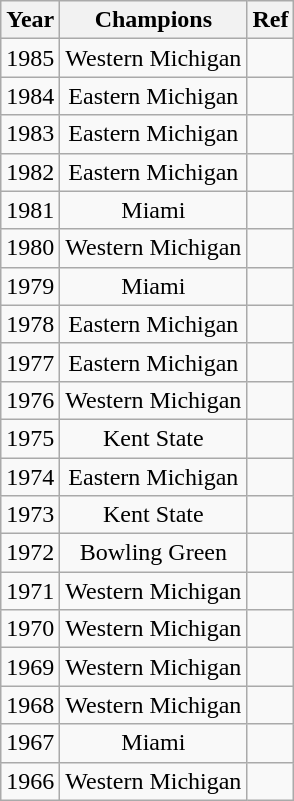<table class="wikitable" style="text-align:center" cellpadding=2 cellspacing=2>
<tr>
<th>Year</th>
<th>Champions</th>
<th>Ref</th>
</tr>
<tr>
<td>1985</td>
<td>Western Michigan</td>
<td></td>
</tr>
<tr>
<td>1984</td>
<td>Eastern Michigan</td>
<td></td>
</tr>
<tr>
<td>1983</td>
<td>Eastern Michigan</td>
<td></td>
</tr>
<tr>
<td>1982</td>
<td>Eastern Michigan</td>
<td></td>
</tr>
<tr>
<td>1981</td>
<td>Miami</td>
<td></td>
</tr>
<tr>
<td>1980</td>
<td>Western Michigan</td>
<td></td>
</tr>
<tr>
<td>1979</td>
<td>Miami</td>
<td></td>
</tr>
<tr>
<td>1978</td>
<td>Eastern Michigan</td>
<td></td>
</tr>
<tr>
<td>1977</td>
<td>Eastern Michigan</td>
<td></td>
</tr>
<tr>
<td>1976</td>
<td>Western Michigan</td>
<td></td>
</tr>
<tr>
<td>1975</td>
<td>Kent State</td>
<td></td>
</tr>
<tr>
<td>1974</td>
<td>Eastern Michigan</td>
<td></td>
</tr>
<tr>
<td>1973</td>
<td>Kent State</td>
<td></td>
</tr>
<tr>
<td>1972</td>
<td>Bowling Green</td>
<td></td>
</tr>
<tr>
<td>1971</td>
<td>Western Michigan</td>
<td></td>
</tr>
<tr>
<td>1970</td>
<td>Western Michigan</td>
<td></td>
</tr>
<tr>
<td>1969</td>
<td>Western Michigan</td>
<td></td>
</tr>
<tr>
<td>1968</td>
<td>Western Michigan</td>
<td></td>
</tr>
<tr>
<td>1967</td>
<td>Miami</td>
<td></td>
</tr>
<tr>
<td>1966</td>
<td>Western Michigan</td>
<td></td>
</tr>
</table>
